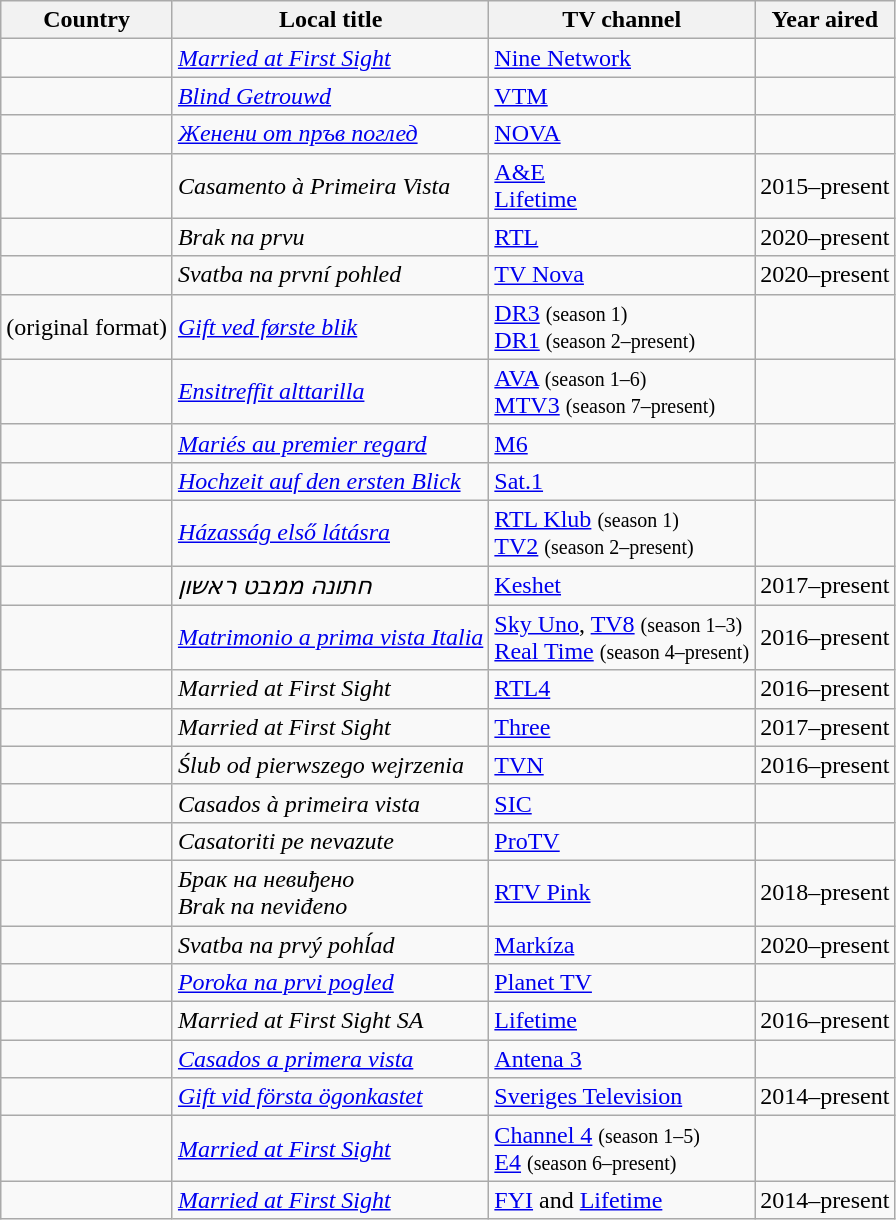<table class="wikitable sortable">
<tr>
<th>Country</th>
<th>Local title</th>
<th>TV channel</th>
<th>Year aired</th>
</tr>
<tr>
<td></td>
<td><em><a href='#'>Married at First Sight</a></em></td>
<td><a href='#'>Nine Network</a></td>
<td></td>
</tr>
<tr>
<td></td>
<td><em><a href='#'>Blind Getrouwd</a></em></td>
<td><a href='#'>VTM</a></td>
<td></td>
</tr>
<tr>
<td></td>
<td><em><a href='#'>Женени от пръв поглед</a></em></td>
<td><a href='#'>NOVA</a></td>
<td></td>
</tr>
<tr>
<td></td>
<td><em>Casamento à Primeira Vista</em></td>
<td><a href='#'>A&E</a><br><a href='#'>Lifetime</a></td>
<td>2015–present</td>
</tr>
<tr>
<td></td>
<td><em>Brak na prvu</em></td>
<td><a href='#'>RTL</a></td>
<td>2020–present</td>
</tr>
<tr>
<td></td>
<td><em>Svatba na první pohled</em></td>
<td><a href='#'>TV Nova</a></td>
<td>2020–present</td>
</tr>
<tr>
<td> (original format)</td>
<td><em><a href='#'>Gift ved første blik</a></em></td>
<td><a href='#'>DR3</a> <small>(season 1)</small><br><a href='#'>DR1</a> <small>(season 2–present)</small></td>
<td></td>
</tr>
<tr>
<td></td>
<td><em><a href='#'>Ensitreffit alttarilla</a></em></td>
<td><a href='#'>AVA</a> <small>(season 1–6)</small><br><a href='#'>MTV3</a> <small>(season 7–present)</small></td>
<td></td>
</tr>
<tr>
<td></td>
<td><em><a href='#'>Mariés au premier regard</a></em></td>
<td><a href='#'>M6</a></td>
<td></td>
</tr>
<tr>
<td></td>
<td><em><a href='#'>Hochzeit auf den ersten Blick</a></em></td>
<td><a href='#'>Sat.1</a></td>
<td></td>
</tr>
<tr>
<td></td>
<td><em><a href='#'>Házasság első látásra</a></em></td>
<td><a href='#'>RTL Klub</a> <small>(season 1)</small><br><a href='#'>TV2</a> <small>(season 2–present)</small></td>
<td></td>
</tr>
<tr>
<td></td>
<td><em>חתונה ממבט ראשון</em></td>
<td><a href='#'>Keshet</a></td>
<td>2017–present</td>
</tr>
<tr>
<td></td>
<td><em><a href='#'>Matrimonio a prima vista Italia</a></em></td>
<td><a href='#'>Sky Uno</a>, <a href='#'>TV8</a> <small>(season 1–3)</small><br><a href='#'>Real Time</a> <small>(season 4–present)</small></td>
<td>2016–present</td>
</tr>
<tr>
<td></td>
<td><em>Married at First Sight</em></td>
<td><a href='#'>RTL4</a></td>
<td>2016–present</td>
</tr>
<tr>
<td></td>
<td><em>Married at First Sight</em></td>
<td><a href='#'>Three</a></td>
<td>2017–present</td>
</tr>
<tr>
<td></td>
<td><em>Ślub od pierwszego wejrzenia</em></td>
<td><a href='#'>TVN</a></td>
<td>2016–present</td>
</tr>
<tr>
<td></td>
<td><em>Casados à primeira vista</em></td>
<td><a href='#'>SIC</a></td>
<td></td>
</tr>
<tr>
<td></td>
<td><em>Casatoriti pe nevazute</em></td>
<td><a href='#'>ProTV</a></td>
<td></td>
</tr>
<tr>
<td></td>
<td><em>Брак на невиђено</em><br><em>Brak na neviđeno</em></td>
<td><a href='#'>RTV Pink</a></td>
<td>2018–present</td>
</tr>
<tr>
<td></td>
<td><em>Svatba na prvý pohĺad</em></td>
<td><a href='#'>Markíza</a></td>
<td>2020–present</td>
</tr>
<tr>
<td></td>
<td><em><a href='#'>Poroka na prvi pogled</a></em></td>
<td><a href='#'>Planet TV</a></td>
<td></td>
</tr>
<tr>
<td></td>
<td><em>Married at First Sight SA</em></td>
<td><a href='#'>Lifetime</a></td>
<td>2016–present</td>
</tr>
<tr>
<td></td>
<td><em><a href='#'>Casados a primera vista</a></em></td>
<td><a href='#'>Antena 3</a></td>
<td></td>
</tr>
<tr>
<td></td>
<td><em><a href='#'>Gift vid första ögonkastet</a></em></td>
<td><a href='#'>Sveriges Television</a></td>
<td>2014–present</td>
</tr>
<tr>
<td></td>
<td><em><a href='#'>Married at First Sight</a></em></td>
<td><a href='#'>Channel 4</a> <small>(season 1–5)</small> <br> <a href='#'>E4</a> <small>(season 6–present)</small></td>
<td></td>
</tr>
<tr>
<td></td>
<td><em><a href='#'>Married at First Sight</a></em></td>
<td><a href='#'>FYI</a> and <a href='#'>Lifetime</a></td>
<td>2014–present</td>
</tr>
</table>
